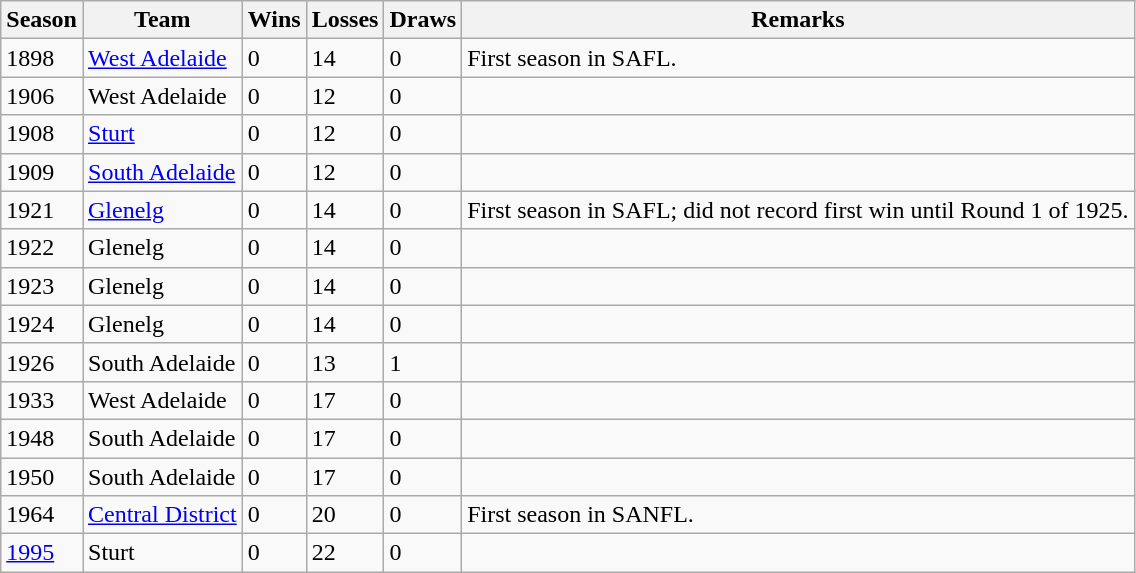<table class="wikitable sortable">
<tr>
<th>Season</th>
<th>Team</th>
<th>Wins</th>
<th>Losses</th>
<th>Draws</th>
<th>Remarks</th>
</tr>
<tr>
<td>1898</td>
<td><a href='#'>West Adelaide</a></td>
<td>0</td>
<td>14</td>
<td>0</td>
<td>First season in SAFL.</td>
</tr>
<tr>
<td>1906</td>
<td>West Adelaide</td>
<td>0</td>
<td>12</td>
<td>0</td>
<td></td>
</tr>
<tr>
<td>1908</td>
<td><a href='#'>Sturt</a></td>
<td>0</td>
<td>12</td>
<td>0</td>
<td></td>
</tr>
<tr>
<td>1909</td>
<td><a href='#'>South Adelaide</a></td>
<td>0</td>
<td>12</td>
<td>0</td>
<td></td>
</tr>
<tr>
<td>1921</td>
<td><a href='#'>Glenelg</a></td>
<td>0</td>
<td>14</td>
<td>0</td>
<td>First season in SAFL; did not record first win until Round 1 of 1925.</td>
</tr>
<tr>
<td>1922</td>
<td>Glenelg</td>
<td>0</td>
<td>14</td>
<td>0</td>
<td></td>
</tr>
<tr>
<td>1923</td>
<td>Glenelg</td>
<td>0</td>
<td>14</td>
<td>0</td>
<td></td>
</tr>
<tr>
<td>1924</td>
<td>Glenelg</td>
<td>0</td>
<td>14</td>
<td>0</td>
<td></td>
</tr>
<tr>
<td>1926</td>
<td>South Adelaide</td>
<td>0</td>
<td>13</td>
<td>1</td>
<td></td>
</tr>
<tr>
<td>1933</td>
<td>West Adelaide</td>
<td>0</td>
<td>17</td>
<td>0</td>
<td></td>
</tr>
<tr>
<td>1948</td>
<td>South Adelaide</td>
<td>0</td>
<td>17</td>
<td>0</td>
<td></td>
</tr>
<tr>
<td>1950</td>
<td>South Adelaide</td>
<td>0</td>
<td>17</td>
<td>0</td>
<td></td>
</tr>
<tr>
<td>1964</td>
<td><a href='#'>Central District</a></td>
<td>0</td>
<td>20</td>
<td>0</td>
<td>First season in SANFL.</td>
</tr>
<tr>
<td><a href='#'>1995</a></td>
<td>Sturt</td>
<td>0</td>
<td>22</td>
<td>0</td>
<td><br></td>
</tr>
</table>
